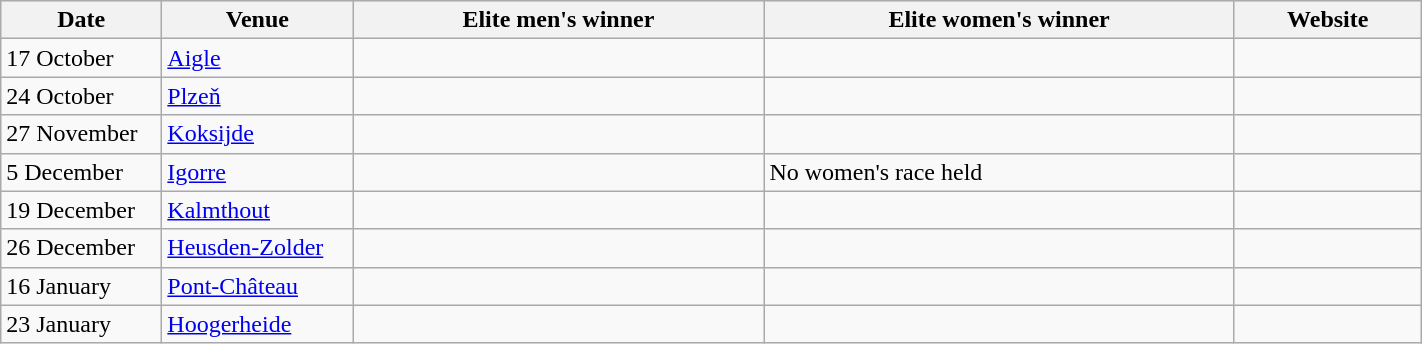<table class="wikitable" width=75%>
<tr bgcolor="#efefef">
<th width=100>Date</th>
<th width=120>Venue</th>
<th>Elite men's winner</th>
<th>Elite women's winner</th>
<th>Website</th>
</tr>
<tr>
<td>17 October</td>
<td> <a href='#'>Aigle</a></td>
<td></td>
<td></td>
<td></td>
</tr>
<tr>
<td>24 October</td>
<td> <a href='#'>Plzeň</a></td>
<td></td>
<td></td>
<td></td>
</tr>
<tr>
<td>27 November</td>
<td> <a href='#'>Koksijde</a></td>
<td></td>
<td></td>
<td></td>
</tr>
<tr>
<td>5 December</td>
<td> <a href='#'>Igorre</a></td>
<td></td>
<td>No women's race held</td>
<td></td>
</tr>
<tr>
<td>19 December</td>
<td> <a href='#'>Kalmthout</a></td>
<td></td>
<td></td>
<td></td>
</tr>
<tr>
<td>26 December</td>
<td> <a href='#'>Heusden-Zolder</a></td>
<td></td>
<td></td>
<td></td>
</tr>
<tr>
<td>16 January</td>
<td> <a href='#'>Pont-Château</a></td>
<td></td>
<td></td>
<td></td>
</tr>
<tr>
<td>23 January</td>
<td> <a href='#'>Hoogerheide</a></td>
<td></td>
<td></td>
<td></td>
</tr>
</table>
